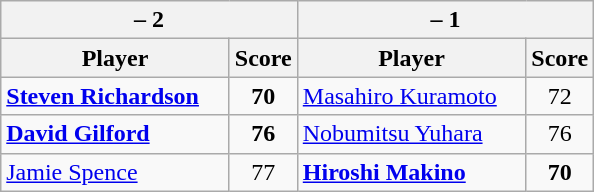<table class=wikitable>
<tr>
<th colspan=2> – 2</th>
<th colspan=2> – 1</th>
</tr>
<tr>
<th width=145>Player</th>
<th>Score</th>
<th width=145>Player</th>
<th>Score</th>
</tr>
<tr>
<td><strong><a href='#'>Steven Richardson</a></strong></td>
<td align=center><strong>70</strong></td>
<td><a href='#'>Masahiro Kuramoto</a></td>
<td align=center>72</td>
</tr>
<tr>
<td><strong><a href='#'>David Gilford</a></strong></td>
<td align=center><strong>76</strong></td>
<td><a href='#'>Nobumitsu Yuhara</a></td>
<td align=center>76</td>
</tr>
<tr>
<td><a href='#'>Jamie Spence</a></td>
<td align=center>77</td>
<td><strong><a href='#'>Hiroshi Makino</a></strong></td>
<td align=center><strong>70</strong></td>
</tr>
</table>
